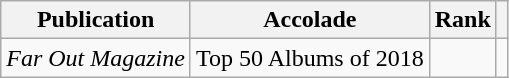<table class="sortable wikitable">
<tr>
<th>Publication</th>
<th>Accolade</th>
<th>Rank</th>
<th class="unsortable"></th>
</tr>
<tr>
<td><em>Far Out Magazine</em></td>
<td>Top 50 Albums of 2018</td>
<td></td>
<td></td>
</tr>
</table>
